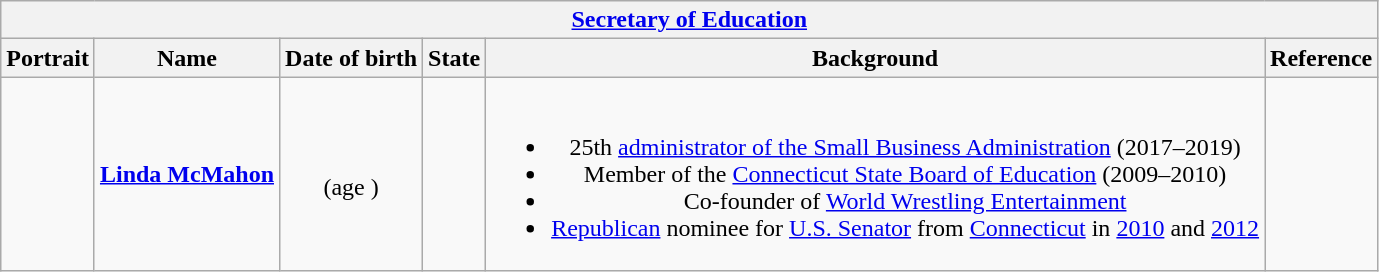<table class="wikitable collapsible" style="text-align:center;">
<tr>
<th colspan="6"><a href='#'>Secretary of Education</a></th>
</tr>
<tr>
<th>Portrait</th>
<th>Name</th>
<th>Date of birth</th>
<th>State</th>
<th>Background</th>
<th>Reference</th>
</tr>
<tr>
<td></td>
<td><strong><a href='#'>Linda McMahon</a></strong></td>
<td><br>(age )</td>
<td></td>
<td><br><ul><li>25th <a href='#'>administrator of the Small Business Administration</a> (2017–2019)</li><li>Member of the <a href='#'>Connecticut State Board of Education</a> (2009–2010)</li><li>Co-founder of <a href='#'>World Wrestling Entertainment</a></li><li><a href='#'>Republican</a> nominee for <a href='#'>U.S. Senator</a> from <a href='#'>Connecticut</a> in <a href='#'>2010</a> and <a href='#'>2012</a></li></ul></td>
<td></td>
</tr>
</table>
